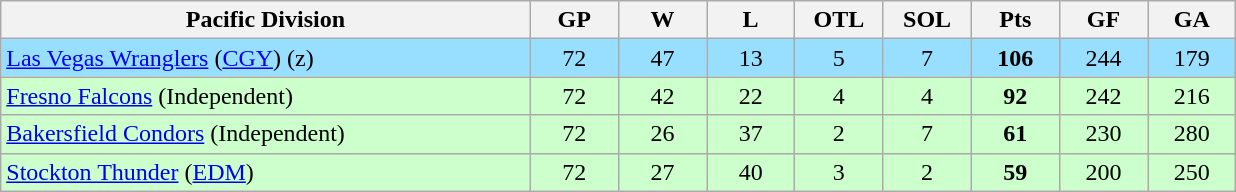<table class="wikitable" style="text-align:center">
<tr>
<th bgcolor="#DDDDFF" width="30%">Pacific Division</th>
<th bgcolor="#DDDDFF" width="5%">GP</th>
<th bgcolor="#DDDDFF" width="5%">W</th>
<th bgcolor="#DDDDFF" width="5%">L</th>
<th bgcolor="#DDDDFF" width="5%">OTL</th>
<th bgcolor="#DDDDFF" width="5%">SOL</th>
<th bgcolor="#DDDDFF" width="5%">Pts</th>
<th bgcolor="#DDDDFF" width="5%">GF</th>
<th bgcolor="#DDDDFF" width="5%">GA</th>
</tr>
<tr bgcolor="#97DEFF">
<td align=left><a href='#'>Las Vegas Wranglers</a> (<a href='#'>CGY</a>) (z)</td>
<td>72</td>
<td>47</td>
<td>13</td>
<td>5</td>
<td>7</td>
<td><strong>106</strong></td>
<td>244</td>
<td>179</td>
</tr>
<tr bgcolor="#ccffcc">
<td align=left><a href='#'>Fresno Falcons</a> (Independent)</td>
<td>72</td>
<td>42</td>
<td>22</td>
<td>4</td>
<td>4</td>
<td><strong>92</strong></td>
<td>242</td>
<td>216</td>
</tr>
<tr bgcolor="#ccffcc">
<td align=left><a href='#'>Bakersfield Condors</a> (Independent)</td>
<td>72</td>
<td>26</td>
<td>37</td>
<td>2</td>
<td>7</td>
<td><strong>61</strong></td>
<td>230</td>
<td>280</td>
</tr>
<tr bgcolor="#ccffcc">
<td align=left><a href='#'>Stockton Thunder</a> (<a href='#'>EDM</a>)</td>
<td>72</td>
<td>27</td>
<td>40</td>
<td>3</td>
<td>2</td>
<td><strong>59</strong></td>
<td>200</td>
<td>250</td>
</tr>
</table>
